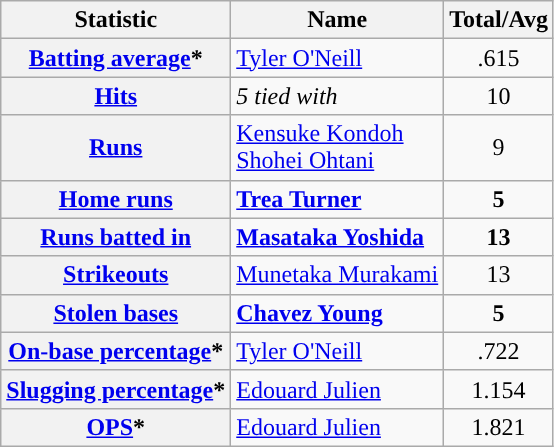<table class="wikitable plainrowheaders">
<tr>
<th scope="col">Statistic</th>
<th scope="col">Name</th>
<th scope="col">Total/Avg</th>
</tr>
<tr>
<th scope="row"><a href='#'>Batting average</a>*</th>
<td> <a href='#'>Tyler O'Neill</a></td>
<td align=center>.615</td>
</tr>
<tr>
<th scope="row"><a href='#'>Hits</a></th>
<td><em>5 tied with</em></td>
<td align=center>10</td>
</tr>
<tr>
<th scope="row"><a href='#'>Runs</a></th>
<td> <a href='#'>Kensuke Kondoh</a><br> <a href='#'>Shohei Ohtani</a></td>
<td align=center>9</td>
</tr>
<tr>
<th scope="row"><a href='#'>Home runs</a></th>
<td> <strong><a href='#'>Trea Turner</a></strong></td>
<td align=center><strong>5</strong></td>
</tr>
<tr>
<th scope="row"><a href='#'>Runs batted in</a></th>
<td> <strong><a href='#'>Masataka Yoshida</a></strong></td>
<td align=center><strong>13</strong></td>
</tr>
<tr>
<th scope="row"><a href='#'>Strikeouts</a></th>
<td> <a href='#'>Munetaka Murakami</a></td>
<td align=center>13</td>
</tr>
<tr>
<th scope="row"><a href='#'>Stolen bases</a></th>
<td> <strong><a href='#'>Chavez Young</a></strong></td>
<td align=center><strong>5</strong></td>
</tr>
<tr>
<th scope="row"><a href='#'>On-base percentage</a>*</th>
<td> <a href='#'>Tyler O'Neill</a></td>
<td align=center>.722</td>
</tr>
<tr>
<th scope="row"><a href='#'>Slugging percentage</a>*</th>
<td> <a href='#'>Edouard Julien</a></td>
<td align=center>1.154</td>
</tr>
<tr>
<th scope="row"><a href='#'>OPS</a>*</th>
<td> <a href='#'>Edouard Julien</a></td>
<td align=center>1.821</td>
</tr>
</table>
